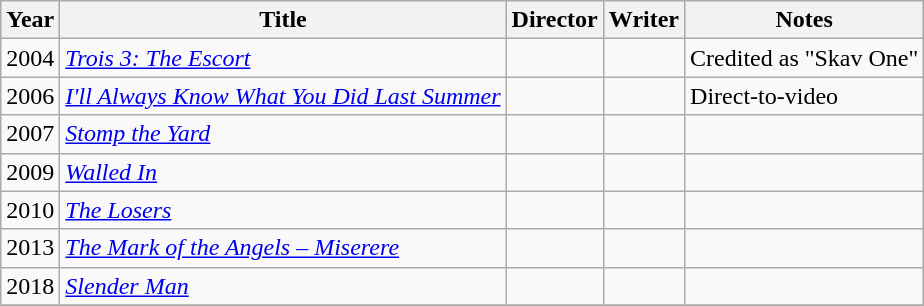<table class="wikitable">
<tr>
<th>Year</th>
<th>Title</th>
<th>Director</th>
<th>Writer</th>
<th>Notes</th>
</tr>
<tr>
<td>2004</td>
<td><em><a href='#'>Trois 3: The Escort</a></em></td>
<td></td>
<td></td>
<td>Credited as "Skav One"</td>
</tr>
<tr>
<td>2006</td>
<td><em><a href='#'>I'll Always Know What You Did Last Summer</a></em></td>
<td></td>
<td></td>
<td>Direct-to-video</td>
</tr>
<tr>
<td>2007</td>
<td><em><a href='#'>Stomp the Yard</a></em></td>
<td></td>
<td></td>
<td></td>
</tr>
<tr>
<td>2009</td>
<td><em><a href='#'>Walled In</a></em></td>
<td></td>
<td></td>
<td></td>
</tr>
<tr>
<td>2010</td>
<td><em><a href='#'>The Losers</a></em></td>
<td></td>
<td></td>
<td></td>
</tr>
<tr>
<td>2013</td>
<td><em><a href='#'>The Mark of the Angels – Miserere</a></em></td>
<td></td>
<td></td>
<td></td>
</tr>
<tr>
<td>2018</td>
<td><em><a href='#'>Slender Man</a></em></td>
<td></td>
<td></td>
<td></td>
</tr>
<tr>
</tr>
</table>
